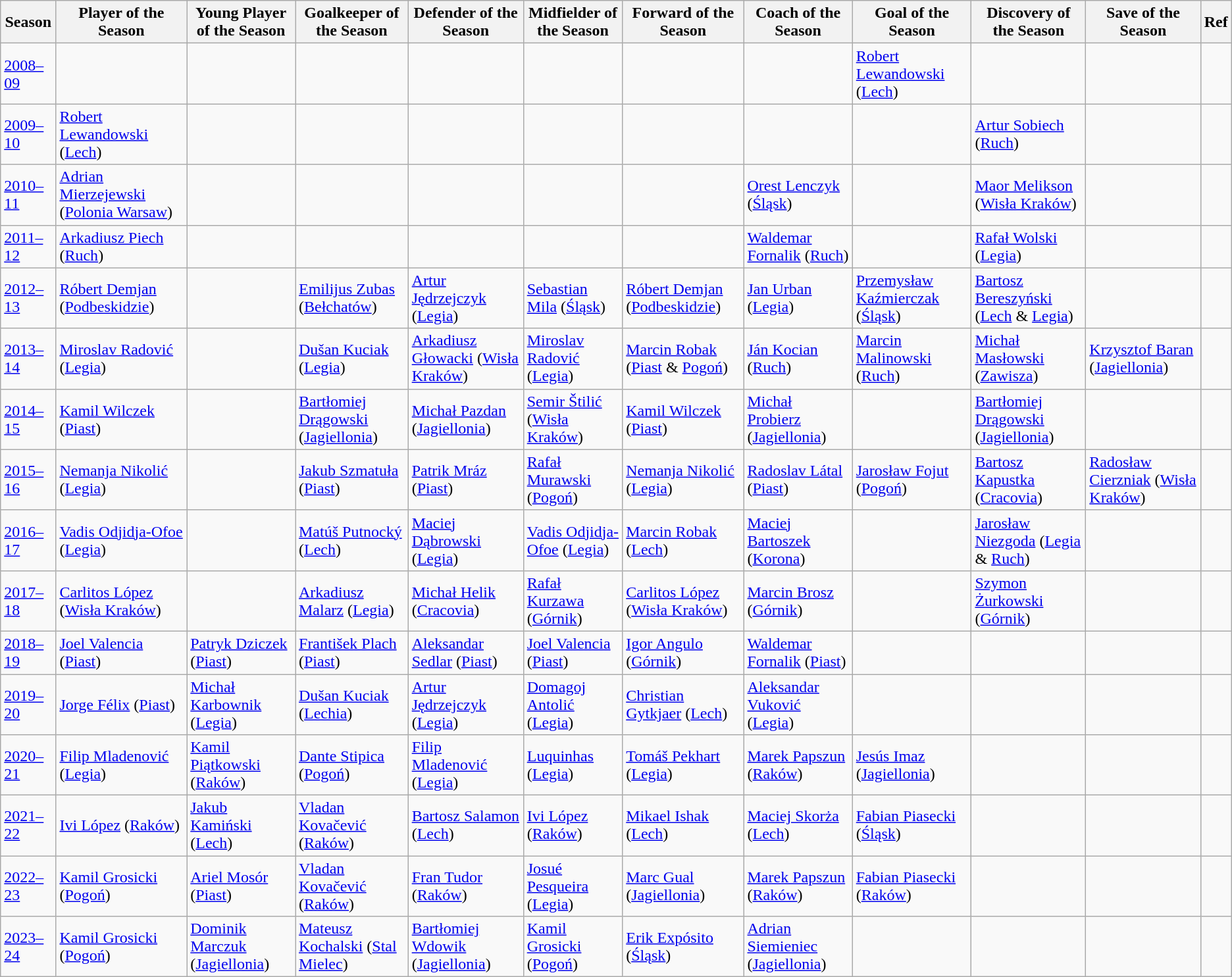<table class="wikitable">
<tr>
<th>Season</th>
<th>Player of the Season</th>
<th>Young Player of the Season</th>
<th>Goalkeeper of the Season</th>
<th>Defender of the Season</th>
<th>Midfielder of the Season</th>
<th>Forward of the Season</th>
<th>Coach of the Season</th>
<th>Goal of the Season</th>
<th>Discovery of the Season</th>
<th>Save of the Season</th>
<th>Ref</th>
</tr>
<tr>
<td><a href='#'>2008–09</a></td>
<td></td>
<td></td>
<td></td>
<td></td>
<td></td>
<td></td>
<td></td>
<td> <a href='#'>Robert Lewandowski</a> (<a href='#'>Lech</a>)</td>
<td></td>
<td></td>
<td></td>
</tr>
<tr>
<td><a href='#'>2009–10</a></td>
<td> <a href='#'>Robert Lewandowski</a> (<a href='#'>Lech</a>)</td>
<td></td>
<td></td>
<td></td>
<td></td>
<td></td>
<td></td>
<td></td>
<td> <a href='#'>Artur Sobiech</a> (<a href='#'>Ruch</a>)</td>
<td></td>
<td></td>
</tr>
<tr>
<td><a href='#'>2010–11</a></td>
<td> <a href='#'>Adrian Mierzejewski</a> (<a href='#'>Polonia Warsaw</a>)</td>
<td></td>
<td></td>
<td></td>
<td></td>
<td></td>
<td> <a href='#'>Orest Lenczyk</a> (<a href='#'>Śląsk</a>)</td>
<td></td>
<td> <a href='#'>Maor Melikson</a> (<a href='#'>Wisła Kraków</a>)</td>
<td></td>
<td></td>
</tr>
<tr>
<td><a href='#'>2011–12</a></td>
<td> <a href='#'>Arkadiusz Piech</a> (<a href='#'>Ruch</a>)</td>
<td></td>
<td></td>
<td></td>
<td></td>
<td></td>
<td> <a href='#'>Waldemar Fornalik</a> (<a href='#'>Ruch</a>)</td>
<td></td>
<td> <a href='#'>Rafał Wolski</a> (<a href='#'>Legia</a>)</td>
<td></td>
<td></td>
</tr>
<tr>
<td><a href='#'>2012–13</a></td>
<td> <a href='#'>Róbert Demjan</a> (<a href='#'>Podbeskidzie</a>)</td>
<td></td>
<td> <a href='#'>Emilijus Zubas</a> (<a href='#'>Bełchatów</a>)</td>
<td> <a href='#'>Artur Jędrzejczyk</a> (<a href='#'>Legia</a>)</td>
<td> <a href='#'>Sebastian Mila</a> (<a href='#'>Śląsk</a>)</td>
<td> <a href='#'>Róbert Demjan</a> (<a href='#'>Podbeskidzie</a>)</td>
<td> <a href='#'>Jan Urban</a> (<a href='#'>Legia</a>)</td>
<td> <a href='#'>Przemysław Kaźmierczak</a> (<a href='#'>Śląsk</a>)</td>
<td> <a href='#'>Bartosz Bereszyński</a> (<a href='#'>Lech</a> & <a href='#'>Legia</a>)</td>
<td></td>
<td></td>
</tr>
<tr>
<td><a href='#'>2013–14</a></td>
<td> <a href='#'>Miroslav Radović</a> (<a href='#'>Legia</a>)</td>
<td></td>
<td> <a href='#'>Dušan Kuciak</a> (<a href='#'>Legia</a>)</td>
<td> <a href='#'>Arkadiusz Głowacki</a> (<a href='#'>Wisła Kraków</a>)</td>
<td> <a href='#'>Miroslav Radović</a> (<a href='#'>Legia</a>)</td>
<td> <a href='#'>Marcin Robak</a> (<a href='#'>Piast</a> & <a href='#'>Pogoń</a>)</td>
<td> <a href='#'>Ján Kocian</a> (<a href='#'>Ruch</a>)</td>
<td> <a href='#'>Marcin Malinowski</a> (<a href='#'>Ruch</a>)</td>
<td> <a href='#'>Michał Masłowski</a> (<a href='#'>Zawisza</a>)</td>
<td> <a href='#'>Krzysztof Baran</a> (<a href='#'>Jagiellonia</a>)</td>
<td></td>
</tr>
<tr>
<td><a href='#'>2014–15</a></td>
<td> <a href='#'>Kamil Wilczek</a> (<a href='#'>Piast</a>)</td>
<td></td>
<td> <a href='#'>Bartłomiej Drągowski</a> (<a href='#'>Jagiellonia</a>)</td>
<td> <a href='#'>Michał Pazdan</a> (<a href='#'>Jagiellonia</a>)</td>
<td> <a href='#'>Semir Štilić</a> (<a href='#'>Wisła Kraków</a>)</td>
<td> <a href='#'>Kamil Wilczek</a> (<a href='#'>Piast</a>)</td>
<td> <a href='#'>Michał Probierz</a> (<a href='#'>Jagiellonia</a>)</td>
<td></td>
<td> <a href='#'>Bartłomiej Drągowski</a> (<a href='#'>Jagiellonia</a>)</td>
<td></td>
<td></td>
</tr>
<tr>
<td><a href='#'>2015–16</a></td>
<td> <a href='#'>Nemanja Nikolić</a> (<a href='#'>Legia</a>)</td>
<td></td>
<td> <a href='#'>Jakub Szmatuła</a> (<a href='#'>Piast</a>)</td>
<td> <a href='#'>Patrik Mráz</a> (<a href='#'>Piast</a>)</td>
<td> <a href='#'>Rafał Murawski</a> (<a href='#'>Pogoń</a>)</td>
<td> <a href='#'>Nemanja Nikolić</a> (<a href='#'>Legia</a>)</td>
<td> <a href='#'>Radoslav Látal</a> (<a href='#'>Piast</a>)</td>
<td> <a href='#'>Jarosław Fojut</a> (<a href='#'>Pogoń</a>)</td>
<td> <a href='#'>Bartosz Kapustka</a> (<a href='#'>Cracovia</a>)</td>
<td> <a href='#'>Radosław Cierzniak</a> (<a href='#'>Wisła Kraków</a>)</td>
<td></td>
</tr>
<tr>
<td><a href='#'>2016–17</a></td>
<td> <a href='#'>Vadis Odjidja-Ofoe</a> (<a href='#'>Legia</a>)</td>
<td></td>
<td> <a href='#'>Matúš Putnocký</a> (<a href='#'>Lech</a>)</td>
<td> <a href='#'>Maciej Dąbrowski</a> (<a href='#'>Legia</a>)</td>
<td> <a href='#'>Vadis Odjidja-Ofoe</a> (<a href='#'>Legia</a>)</td>
<td> <a href='#'>Marcin Robak</a> (<a href='#'>Lech</a>)</td>
<td> <a href='#'>Maciej Bartoszek</a> (<a href='#'>Korona</a>)</td>
<td></td>
<td> <a href='#'>Jarosław Niezgoda</a> (<a href='#'>Legia</a> & <a href='#'>Ruch</a>)</td>
<td></td>
<td></td>
</tr>
<tr>
<td><a href='#'>2017–18</a></td>
<td> <a href='#'>Carlitos López</a> (<a href='#'>Wisła Kraków</a>)</td>
<td></td>
<td> <a href='#'>Arkadiusz Malarz</a> (<a href='#'>Legia</a>)</td>
<td> <a href='#'>Michał Helik</a> (<a href='#'>Cracovia</a>)</td>
<td> <a href='#'>Rafał Kurzawa</a> (<a href='#'>Górnik</a>)</td>
<td> <a href='#'>Carlitos López</a> (<a href='#'>Wisła Kraków</a>)</td>
<td> <a href='#'>Marcin Brosz</a> (<a href='#'>Górnik</a>)</td>
<td></td>
<td> <a href='#'>Szymon Żurkowski</a> (<a href='#'>Górnik</a>)</td>
<td></td>
<td></td>
</tr>
<tr>
<td><a href='#'>2018–19</a></td>
<td> <a href='#'>Joel Valencia</a> (<a href='#'>Piast</a>)</td>
<td> <a href='#'>Patryk Dziczek</a> (<a href='#'>Piast</a>)</td>
<td> <a href='#'>František Plach</a> (<a href='#'>Piast</a>)</td>
<td> <a href='#'>Aleksandar Sedlar</a> (<a href='#'>Piast</a>)</td>
<td> <a href='#'>Joel Valencia</a> (<a href='#'>Piast</a>)</td>
<td> <a href='#'>Igor Angulo</a> (<a href='#'>Górnik</a>)</td>
<td> <a href='#'>Waldemar Fornalik</a> (<a href='#'>Piast</a>)</td>
<td></td>
<td></td>
<td></td>
<td></td>
</tr>
<tr>
<td><a href='#'>2019–20</a></td>
<td> <a href='#'>Jorge Félix</a> (<a href='#'>Piast</a>)</td>
<td> <a href='#'>Michał Karbownik</a> (<a href='#'>Legia</a>)</td>
<td> <a href='#'>Dušan Kuciak</a> (<a href='#'>Lechia</a>)</td>
<td> <a href='#'>Artur Jędrzejczyk</a> (<a href='#'>Legia</a>)</td>
<td> <a href='#'>Domagoj Antolić</a> (<a href='#'>Legia</a>)</td>
<td> <a href='#'>Christian Gytkjaer</a> (<a href='#'>Lech</a>)</td>
<td> <a href='#'>Aleksandar Vuković</a> (<a href='#'>Legia</a>)</td>
<td></td>
<td></td>
<td></td>
<td></td>
</tr>
<tr>
<td><a href='#'>2020–21</a></td>
<td> <a href='#'>Filip Mladenović</a> (<a href='#'>Legia</a>)</td>
<td> <a href='#'>Kamil Piątkowski</a> (<a href='#'>Raków</a>)</td>
<td> <a href='#'>Dante Stipica</a> (<a href='#'>Pogoń</a>)</td>
<td> <a href='#'>Filip Mladenović</a> (<a href='#'>Legia</a>)</td>
<td> <a href='#'>Luquinhas</a> (<a href='#'>Legia</a>)</td>
<td> <a href='#'>Tomáš Pekhart</a> (<a href='#'>Legia</a>)</td>
<td> <a href='#'>Marek Papszun</a> (<a href='#'>Raków</a>)</td>
<td> <a href='#'>Jesús Imaz</a> (<a href='#'>Jagiellonia</a>)</td>
<td></td>
<td></td>
<td></td>
</tr>
<tr>
<td><a href='#'>2021–22</a></td>
<td> <a href='#'>Ivi López</a> (<a href='#'>Raków</a>)</td>
<td> <a href='#'>Jakub Kamiński</a> (<a href='#'>Lech</a>)</td>
<td> <a href='#'>Vladan Kovačević</a> (<a href='#'>Raków</a>)</td>
<td> <a href='#'>Bartosz Salamon</a> (<a href='#'>Lech</a>)</td>
<td> <a href='#'>Ivi López</a> (<a href='#'>Raków</a>)</td>
<td> <a href='#'>Mikael Ishak</a> (<a href='#'>Lech</a>)</td>
<td> <a href='#'>Maciej Skorża</a> (<a href='#'>Lech</a>)</td>
<td> <a href='#'>Fabian Piasecki</a> (<a href='#'>Śląsk</a>)</td>
<td></td>
<td></td>
<td></td>
</tr>
<tr>
<td><a href='#'>2022–23</a></td>
<td> <a href='#'>Kamil Grosicki</a> (<a href='#'>Pogoń</a>)</td>
<td> <a href='#'>Ariel Mosór</a> (<a href='#'>Piast</a>)</td>
<td> <a href='#'>Vladan Kovačević</a> (<a href='#'>Raków</a>)</td>
<td> <a href='#'>Fran Tudor</a> (<a href='#'>Raków</a>)</td>
<td> <a href='#'>Josué Pesqueira</a> (<a href='#'>Legia</a>)</td>
<td> <a href='#'>Marc Gual</a> (<a href='#'>Jagiellonia</a>)</td>
<td> <a href='#'>Marek Papszun</a> (<a href='#'>Raków</a>)</td>
<td> <a href='#'>Fabian Piasecki</a> (<a href='#'>Raków</a>)</td>
<td></td>
<td></td>
<td></td>
</tr>
<tr>
<td><a href='#'>2023–24</a></td>
<td> <a href='#'>Kamil Grosicki</a> (<a href='#'>Pogoń</a>)</td>
<td> <a href='#'>Dominik Marczuk</a> (<a href='#'>Jagiellonia</a>)</td>
<td> <a href='#'>Mateusz Kochalski</a> (<a href='#'>Stal Mielec</a>)</td>
<td> <a href='#'>Bartłomiej Wdowik</a> (<a href='#'>Jagiellonia</a>)</td>
<td> <a href='#'>Kamil Grosicki</a> (<a href='#'>Pogoń</a>)</td>
<td> <a href='#'>Erik Expósito</a> (<a href='#'>Śląsk</a>)</td>
<td> <a href='#'>Adrian Siemieniec</a> (<a href='#'>Jagiellonia</a>)</td>
<td></td>
<td></td>
<td></td>
<td></td>
</tr>
</table>
